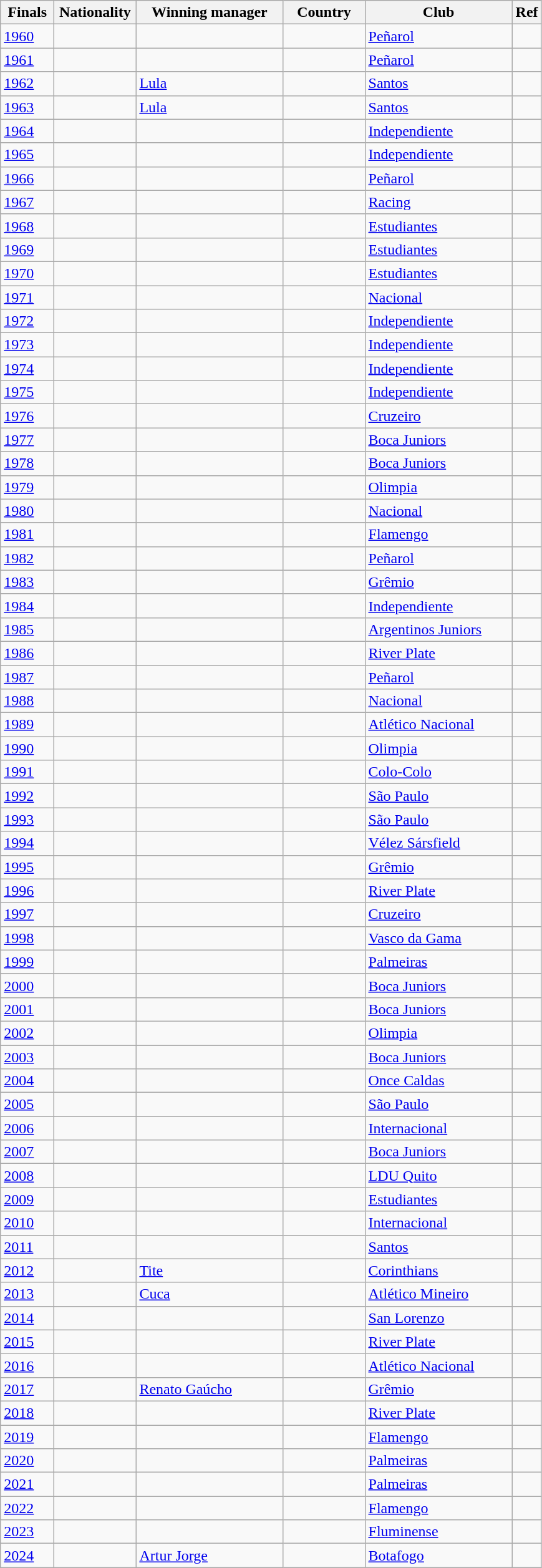<table class="sortable wikitable">
<tr>
<th scope="col" width=50>Finals</th>
<th scope="col" width=80>Nationality</th>
<th scope="col" width=150>Winning manager</th>
<th scope="col" width=80>Country</th>
<th scope="col" width=150>Club</th>
<th scope="col" class="unsortable">Ref</th>
</tr>
<tr>
<td><a href='#'>1960</a></td>
<td></td>
<td></td>
<td></td>
<td><a href='#'>Peñarol</a></td>
<td align=center></td>
</tr>
<tr>
<td><a href='#'>1961</a></td>
<td></td>
<td> </td>
<td></td>
<td><a href='#'>Peñarol</a> </td>
<td align=center></td>
</tr>
<tr>
<td><a href='#'>1962</a></td>
<td></td>
<td><a href='#'>Lula</a></td>
<td></td>
<td><a href='#'>Santos</a></td>
<td align=center></td>
</tr>
<tr>
<td><a href='#'>1963</a></td>
<td></td>
<td><a href='#'>Lula</a> </td>
<td></td>
<td><a href='#'>Santos</a> </td>
<td align=center></td>
</tr>
<tr>
<td><a href='#'>1964</a></td>
<td></td>
<td></td>
<td></td>
<td><a href='#'>Independiente</a></td>
<td align=center></td>
</tr>
<tr>
<td><a href='#'>1965</a></td>
<td></td>
<td> </td>
<td></td>
<td><a href='#'>Independiente</a> </td>
<td align=center></td>
</tr>
<tr>
<td><a href='#'>1966</a></td>
<td></td>
<td></td>
<td></td>
<td><a href='#'>Peñarol</a> </td>
<td align=center></td>
</tr>
<tr>
<td><a href='#'>1967</a></td>
<td></td>
<td></td>
<td></td>
<td><a href='#'>Racing</a></td>
<td align=center></td>
</tr>
<tr>
<td><a href='#'>1968</a></td>
<td></td>
<td></td>
<td></td>
<td><a href='#'>Estudiantes</a></td>
<td align=center></td>
</tr>
<tr>
<td><a href='#'>1969</a></td>
<td></td>
<td> </td>
<td></td>
<td><a href='#'>Estudiantes</a> </td>
<td align=center></td>
</tr>
<tr>
<td><a href='#'>1970</a></td>
<td></td>
<td> </td>
<td></td>
<td><a href='#'>Estudiantes</a> </td>
<td align=center></td>
</tr>
<tr>
<td><a href='#'>1971</a></td>
<td></td>
<td></td>
<td></td>
<td><a href='#'>Nacional</a></td>
<td align=center></td>
</tr>
<tr>
<td><a href='#'>1972</a></td>
<td></td>
<td></td>
<td></td>
<td><a href='#'>Independiente</a> </td>
<td align=center></td>
</tr>
<tr>
<td><a href='#'>1973</a></td>
<td></td>
<td></td>
<td></td>
<td><a href='#'>Independiente</a> </td>
<td align=center></td>
</tr>
<tr>
<td><a href='#'>1974</a></td>
<td></td>
<td></td>
<td></td>
<td><a href='#'>Independiente</a> </td>
<td align=center></td>
</tr>
<tr>
<td><a href='#'>1975</a></td>
<td></td>
<td> </td>
<td></td>
<td><a href='#'>Independiente</a> </td>
<td align=center></td>
</tr>
<tr>
<td><a href='#'>1976</a></td>
<td></td>
<td></td>
<td></td>
<td><a href='#'>Cruzeiro</a></td>
<td align=center></td>
</tr>
<tr>
<td><a href='#'>1977</a></td>
<td></td>
<td></td>
<td></td>
<td><a href='#'>Boca Juniors</a></td>
<td align=center></td>
</tr>
<tr>
<td><a href='#'>1978</a></td>
<td></td>
<td> </td>
<td></td>
<td><a href='#'>Boca Juniors</a> </td>
<td align=center></td>
</tr>
<tr>
<td><a href='#'>1979</a></td>
<td></td>
<td></td>
<td></td>
<td><a href='#'>Olimpia</a></td>
<td align=center></td>
</tr>
<tr>
<td><a href='#'>1980</a></td>
<td></td>
<td></td>
<td></td>
<td><a href='#'>Nacional</a> </td>
<td align=center></td>
</tr>
<tr>
<td><a href='#'>1981</a></td>
<td></td>
<td></td>
<td></td>
<td><a href='#'>Flamengo</a></td>
<td align=center></td>
</tr>
<tr>
<td><a href='#'>1982</a></td>
<td></td>
<td></td>
<td></td>
<td><a href='#'>Peñarol</a> </td>
<td align=center></td>
</tr>
<tr>
<td><a href='#'>1983</a></td>
<td></td>
<td></td>
<td></td>
<td><a href='#'>Grêmio</a></td>
<td align=center></td>
</tr>
<tr>
<td><a href='#'>1984</a></td>
<td></td>
<td></td>
<td></td>
<td><a href='#'>Independiente</a> </td>
<td align=center></td>
</tr>
<tr>
<td><a href='#'>1985</a></td>
<td></td>
<td></td>
<td></td>
<td><a href='#'>Argentinos Juniors</a></td>
<td align=center></td>
</tr>
<tr>
<td><a href='#'>1986</a></td>
<td></td>
<td></td>
<td></td>
<td><a href='#'>River Plate</a></td>
<td align=center></td>
</tr>
<tr>
<td><a href='#'>1987</a></td>
<td></td>
<td></td>
<td></td>
<td><a href='#'>Peñarol</a> </td>
<td align=center></td>
</tr>
<tr>
<td><a href='#'>1988</a></td>
<td></td>
<td></td>
<td></td>
<td><a href='#'>Nacional</a> </td>
<td align=center></td>
</tr>
<tr>
<td><a href='#'>1989</a></td>
<td></td>
<td></td>
<td></td>
<td><a href='#'>Atlético Nacional</a></td>
<td align=center></td>
</tr>
<tr>
<td><a href='#'>1990</a></td>
<td></td>
<td> </td>
<td></td>
<td><a href='#'>Olimpia</a> </td>
<td align=center></td>
</tr>
<tr>
<td><a href='#'>1991</a></td>
<td></td>
<td></td>
<td></td>
<td><a href='#'>Colo-Colo</a></td>
<td align=center></td>
</tr>
<tr>
<td><a href='#'>1992</a></td>
<td></td>
<td></td>
<td></td>
<td><a href='#'>São Paulo</a></td>
<td align=center></td>
</tr>
<tr>
<td><a href='#'>1993</a></td>
<td></td>
<td> </td>
<td></td>
<td><a href='#'>São Paulo</a> </td>
<td align=center></td>
</tr>
<tr>
<td><a href='#'>1994</a></td>
<td></td>
<td></td>
<td></td>
<td><a href='#'>Vélez Sársfield</a></td>
<td align=center></td>
</tr>
<tr>
<td><a href='#'>1995</a></td>
<td></td>
<td></td>
<td></td>
<td><a href='#'>Grêmio</a> </td>
<td align=center></td>
</tr>
<tr>
<td><a href='#'>1996</a></td>
<td></td>
<td></td>
<td></td>
<td><a href='#'>River Plate</a> </td>
<td align=center></td>
</tr>
<tr>
<td><a href='#'>1997</a></td>
<td></td>
<td></td>
<td></td>
<td><a href='#'>Cruzeiro</a> </td>
<td align=center></td>
</tr>
<tr>
<td><a href='#'>1998</a></td>
<td></td>
<td></td>
<td></td>
<td><a href='#'>Vasco da Gama</a></td>
<td align=center></td>
</tr>
<tr>
<td><a href='#'>1999</a></td>
<td></td>
<td> </td>
<td></td>
<td><a href='#'>Palmeiras</a></td>
<td align=center></td>
</tr>
<tr>
<td><a href='#'>2000</a></td>
<td></td>
<td> </td>
<td></td>
<td><a href='#'>Boca Juniors</a> </td>
<td align=center></td>
</tr>
<tr>
<td><a href='#'>2001</a></td>
<td></td>
<td> </td>
<td></td>
<td><a href='#'>Boca Juniors</a> </td>
<td align=center></td>
</tr>
<tr>
<td><a href='#'>2002</a></td>
<td></td>
<td></td>
<td></td>
<td><a href='#'>Olimpia</a> </td>
<td align=center></td>
</tr>
<tr>
<td><a href='#'>2003</a></td>
<td></td>
<td> </td>
<td></td>
<td><a href='#'>Boca Juniors</a> </td>
<td align=center></td>
</tr>
<tr>
<td><a href='#'>2004</a></td>
<td></td>
<td></td>
<td></td>
<td><a href='#'>Once Caldas</a></td>
<td align=center></td>
</tr>
<tr>
<td><a href='#'>2005</a></td>
<td></td>
<td> </td>
<td></td>
<td><a href='#'>São Paulo</a> </td>
<td align=center></td>
</tr>
<tr>
<td><a href='#'>2006</a></td>
<td></td>
<td></td>
<td></td>
<td><a href='#'>Internacional</a></td>
<td align=center></td>
</tr>
<tr>
<td><a href='#'>2007</a></td>
<td></td>
<td></td>
<td></td>
<td><a href='#'>Boca Juniors</a> </td>
<td align=center></td>
</tr>
<tr>
<td><a href='#'>2008</a></td>
<td></td>
<td></td>
<td></td>
<td><a href='#'>LDU Quito</a></td>
<td align=center></td>
</tr>
<tr>
<td><a href='#'>2009</a></td>
<td></td>
<td></td>
<td></td>
<td><a href='#'>Estudiantes</a> </td>
<td align=center></td>
</tr>
<tr>
<td><a href='#'>2010</a></td>
<td></td>
<td></td>
<td></td>
<td><a href='#'>Internacional</a> </td>
<td align=center></td>
</tr>
<tr>
<td><a href='#'>2011</a></td>
<td></td>
<td></td>
<td></td>
<td><a href='#'>Santos</a> </td>
<td align=center></td>
</tr>
<tr>
<td><a href='#'>2012</a></td>
<td></td>
<td><a href='#'>Tite</a></td>
<td></td>
<td><a href='#'>Corinthians</a></td>
<td align=center></td>
</tr>
<tr>
<td><a href='#'>2013</a></td>
<td></td>
<td><a href='#'>Cuca</a></td>
<td></td>
<td><a href='#'>Atlético Mineiro</a></td>
<td align=center></td>
</tr>
<tr>
<td><a href='#'>2014</a></td>
<td></td>
<td> </td>
<td></td>
<td><a href='#'>San Lorenzo</a></td>
<td align=center></td>
</tr>
<tr>
<td><a href='#'>2015</a></td>
<td></td>
<td></td>
<td></td>
<td><a href='#'>River Plate</a> </td>
<td align=center></td>
</tr>
<tr>
<td><a href='#'>2016</a></td>
<td></td>
<td></td>
<td></td>
<td><a href='#'>Atlético Nacional</a> </td>
<td align=center></td>
</tr>
<tr>
<td><a href='#'>2017</a></td>
<td></td>
<td><a href='#'>Renato Gaúcho</a></td>
<td></td>
<td><a href='#'>Grêmio</a> </td>
<td align=center></td>
</tr>
<tr>
<td><a href='#'>2018</a></td>
<td></td>
<td> </td>
<td></td>
<td><a href='#'>River Plate</a> </td>
<td align=center></td>
</tr>
<tr>
<td><a href='#'>2019</a></td>
<td></td>
<td></td>
<td></td>
<td><a href='#'>Flamengo</a> </td>
<td align=center></td>
</tr>
<tr>
<td><a href='#'>2020</a></td>
<td></td>
<td></td>
<td></td>
<td><a href='#'>Palmeiras</a> </td>
<td align=center></td>
</tr>
<tr>
<td><a href='#'>2021</a></td>
<td></td>
<td> </td>
<td></td>
<td><a href='#'>Palmeiras</a> </td>
<td align=center></td>
</tr>
<tr>
<td><a href='#'>2022</a></td>
<td></td>
<td></td>
<td></td>
<td><a href='#'>Flamengo</a> </td>
<td align=center></td>
</tr>
<tr>
<td><a href='#'>2023</a></td>
<td></td>
<td></td>
<td></td>
<td><a href='#'>Fluminense</a></td>
<td align=center></td>
</tr>
<tr>
<td><a href='#'>2024</a></td>
<td></td>
<td><a href='#'>Artur Jorge</a></td>
<td></td>
<td><a href='#'>Botafogo</a></td>
<td align=center></td>
</tr>
</table>
